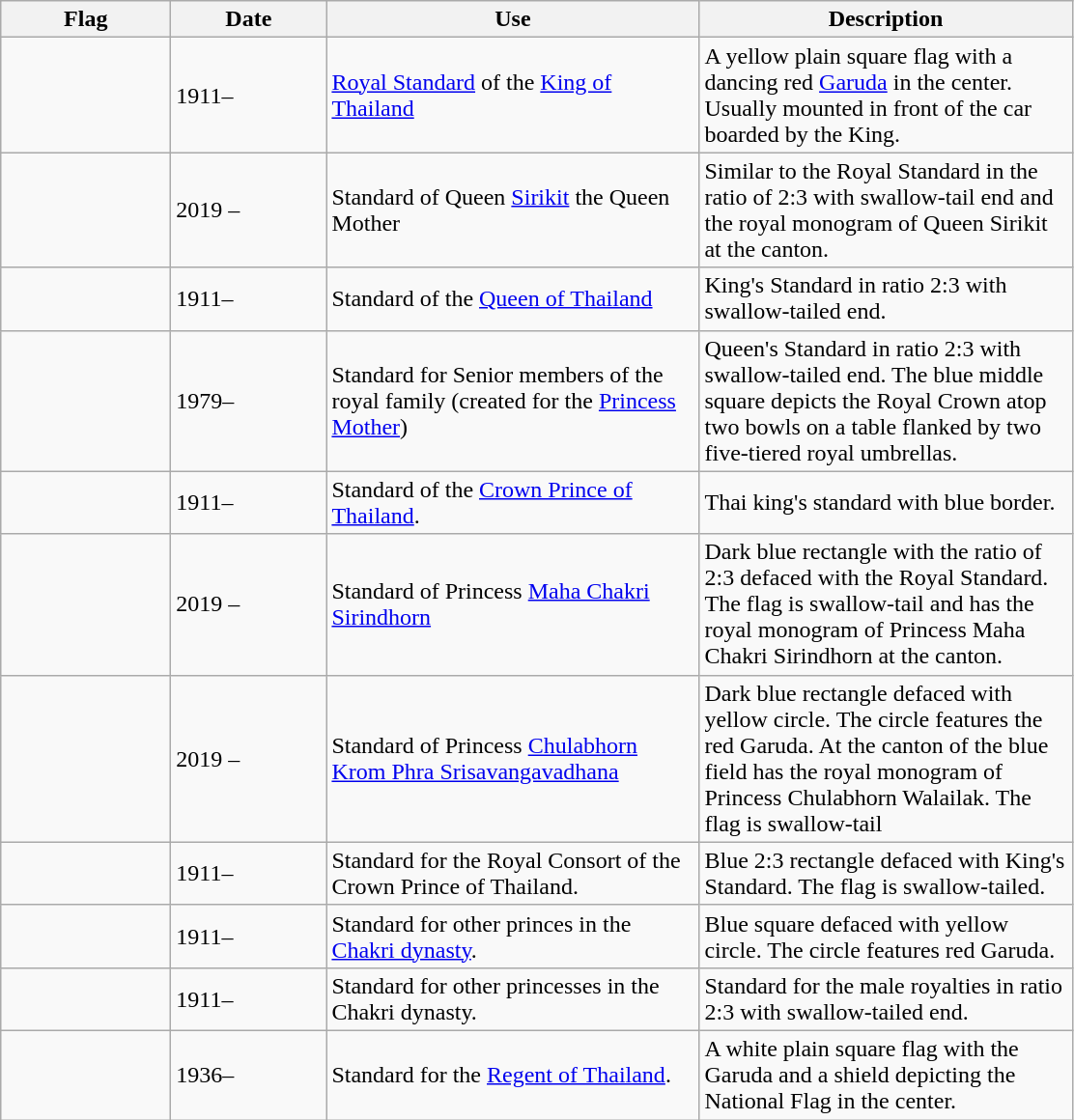<table class="wikitable">
<tr>
<th width="110">Flag</th>
<th width="100">Date</th>
<th width="250">Use</th>
<th width="250">Description</th>
</tr>
<tr>
<td></td>
<td>1911–</td>
<td><a href='#'>Royal Standard</a> of the <a href='#'>King of Thailand</a></td>
<td>A yellow plain square flag with a dancing red <a href='#'>Garuda</a> in the center. Usually mounted in front of the car boarded by the King.</td>
</tr>
<tr>
<td></td>
<td>2019 –</td>
<td>Standard of Queen <a href='#'>Sirikit</a> the Queen Mother</td>
<td>Similar to the Royal Standard in the ratio of 2:3 with swallow-tail end and the royal monogram of Queen Sirikit at the canton.</td>
</tr>
<tr>
<td></td>
<td>1911–</td>
<td>Standard of the <a href='#'>Queen of Thailand</a></td>
<td>King's Standard in ratio 2:3 with swallow-tailed end.</td>
</tr>
<tr>
<td></td>
<td>1979–</td>
<td>Standard for Senior members of the royal family (created for the <a href='#'>Princess Mother</a>)</td>
<td>Queen's Standard in ratio 2:3 with swallow-tailed end. The blue middle square depicts the Royal Crown atop two bowls on a table flanked by two five-tiered royal umbrellas.</td>
</tr>
<tr>
<td></td>
<td>1911–</td>
<td>Standard of the <a href='#'>Crown Prince of Thailand</a>.</td>
<td>Thai king's standard with blue border.</td>
</tr>
<tr>
<td></td>
<td>2019 –</td>
<td>Standard of Princess <a href='#'>Maha Chakri Sirindhorn</a></td>
<td>Dark blue rectangle with the ratio of 2:3 defaced with the Royal Standard. The flag is swallow-tail and has the royal monogram of Princess Maha Chakri Sirindhorn at the canton.</td>
</tr>
<tr>
<td></td>
<td>2019 –</td>
<td>Standard of Princess <a href='#'>Chulabhorn Krom Phra Srisavangavadhana</a></td>
<td>Dark blue rectangle defaced with yellow circle.  The circle features the red Garuda. At the canton of the blue field has the royal monogram of Princess Chulabhorn Walailak. The flag is swallow-tail</td>
</tr>
<tr>
<td></td>
<td>1911–</td>
<td>Standard for the Royal Consort of the Crown Prince of Thailand.</td>
<td>Blue 2:3 rectangle defaced with King's Standard. The flag is swallow-tailed.</td>
</tr>
<tr>
<td></td>
<td>1911–</td>
<td>Standard for other princes in the <a href='#'>Chakri dynasty</a>.</td>
<td>Blue square defaced with yellow circle.  The circle features red Garuda.</td>
</tr>
<tr>
<td></td>
<td>1911–</td>
<td>Standard for other princesses in the Chakri dynasty.</td>
<td>Standard for the male royalties in ratio 2:3 with swallow-tailed end.</td>
</tr>
<tr>
<td></td>
<td>1936–</td>
<td>Standard for the <a href='#'>Regent of Thailand</a>.</td>
<td>A white plain square flag with the Garuda and a shield depicting the National Flag in the center.</td>
</tr>
</table>
